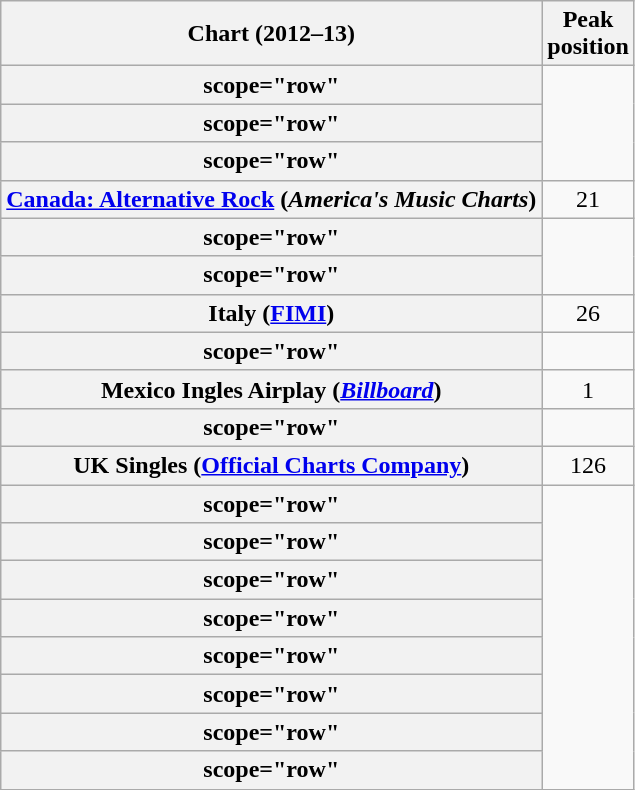<table class="wikitable sortable plainrowheaders" style="text-align:center">
<tr>
<th>Chart (2012–13)</th>
<th>Peak<br>position</th>
</tr>
<tr>
<th>scope="row" </th>
</tr>
<tr>
<th>scope="row" </th>
</tr>
<tr>
<th>scope="row" </th>
</tr>
<tr>
<th scope="row"><a href='#'>Canada: Alternative Rock</a> (<em>America's Music Charts</em>)</th>
<td style="text-align:center;">21</td>
</tr>
<tr>
<th>scope="row" </th>
</tr>
<tr>
<th>scope="row" </th>
</tr>
<tr>
<th scope="row">Italy (<a href='#'>FIMI</a>)</th>
<td style="text-align:center;">26</td>
</tr>
<tr>
<th>scope="row" </th>
</tr>
<tr>
<th scope="row">Mexico Ingles Airplay (<em><a href='#'>Billboard</a></em>)</th>
<td style="text-align:center;">1</td>
</tr>
<tr>
<th>scope="row" </th>
</tr>
<tr>
<th scope="row">UK Singles (<a href='#'>Official Charts Company</a>)</th>
<td style="text-align:center;">126</td>
</tr>
<tr>
<th>scope="row" </th>
</tr>
<tr>
<th>scope="row" </th>
</tr>
<tr>
<th>scope="row" </th>
</tr>
<tr>
<th>scope="row" </th>
</tr>
<tr>
<th>scope="row" </th>
</tr>
<tr>
<th>scope="row" </th>
</tr>
<tr>
<th>scope="row" </th>
</tr>
<tr>
<th>scope="row" </th>
</tr>
<tr>
</tr>
</table>
